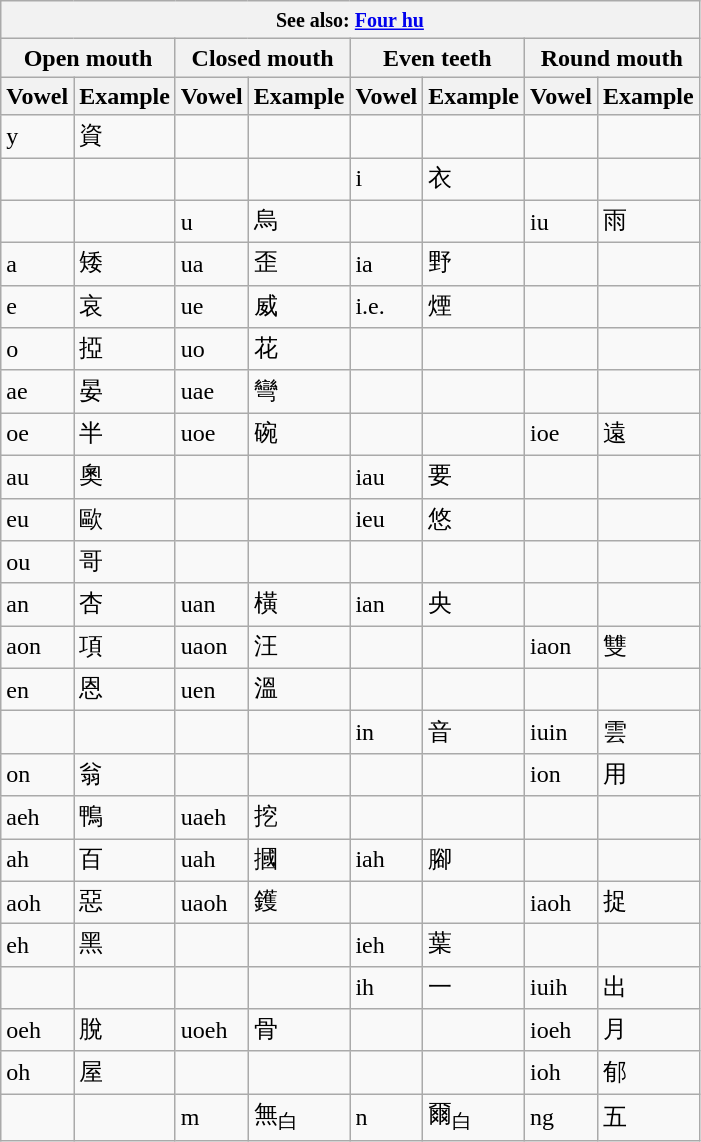<table class="wikitable">
<tr>
<th colspan="8"><small>See also: <a href='#'>Four hu</a></small></th>
</tr>
<tr>
<th colspan="2">Open mouth</th>
<th colspan="2">Closed mouth</th>
<th colspan="2">Even teeth</th>
<th colspan="2">Round mouth</th>
</tr>
<tr>
<th>Vowel</th>
<th>Example</th>
<th>Vowel</th>
<th>Example</th>
<th>Vowel</th>
<th>Example</th>
<th>Vowel</th>
<th>Example</th>
</tr>
<tr>
<td>y</td>
<td>資</td>
<td></td>
<td></td>
<td></td>
<td></td>
<td></td>
<td></td>
</tr>
<tr>
<td></td>
<td></td>
<td></td>
<td></td>
<td>i</td>
<td>衣</td>
<td></td>
<td></td>
</tr>
<tr>
<td></td>
<td></td>
<td>u</td>
<td>烏</td>
<td></td>
<td></td>
<td>iu</td>
<td>雨</td>
</tr>
<tr>
<td>a</td>
<td>矮</td>
<td>ua</td>
<td>歪</td>
<td>ia</td>
<td>野</td>
<td></td>
<td></td>
</tr>
<tr>
<td>e</td>
<td>哀</td>
<td>ue</td>
<td>威</td>
<td>i.e.</td>
<td>煙</td>
<td></td>
<td></td>
</tr>
<tr>
<td>o</td>
<td>掗</td>
<td>uo</td>
<td>花</td>
<td></td>
<td></td>
<td></td>
<td></td>
</tr>
<tr>
<td>ae</td>
<td>晏</td>
<td>uae</td>
<td>彎</td>
<td></td>
<td></td>
<td></td>
<td></td>
</tr>
<tr>
<td>oe</td>
<td>半</td>
<td>uoe</td>
<td>碗</td>
<td></td>
<td></td>
<td>ioe</td>
<td>遠</td>
</tr>
<tr>
<td>au</td>
<td>奧</td>
<td></td>
<td></td>
<td>iau</td>
<td>要</td>
<td></td>
<td></td>
</tr>
<tr>
<td>eu</td>
<td>歐</td>
<td></td>
<td></td>
<td>ieu</td>
<td>悠</td>
<td></td>
<td></td>
</tr>
<tr>
<td>ou</td>
<td>哥</td>
<td></td>
<td></td>
<td></td>
<td></td>
<td></td>
<td></td>
</tr>
<tr>
<td>an</td>
<td>杏</td>
<td>uan</td>
<td>橫</td>
<td>ian</td>
<td>央</td>
<td></td>
<td></td>
</tr>
<tr>
<td>aon</td>
<td>項</td>
<td>uaon</td>
<td>汪</td>
<td></td>
<td></td>
<td>iaon</td>
<td>雙</td>
</tr>
<tr>
<td>en</td>
<td>恩</td>
<td>uen</td>
<td>溫</td>
<td></td>
<td></td>
<td></td>
<td></td>
</tr>
<tr>
<td></td>
<td></td>
<td></td>
<td></td>
<td>in</td>
<td>音</td>
<td>iuin</td>
<td>雲</td>
</tr>
<tr>
<td>on</td>
<td>翁</td>
<td></td>
<td></td>
<td></td>
<td></td>
<td>ion</td>
<td>用</td>
</tr>
<tr>
<td>aeh</td>
<td>鴨</td>
<td>uaeh</td>
<td>挖</td>
<td></td>
<td></td>
<td></td>
<td></td>
</tr>
<tr>
<td>ah</td>
<td>百</td>
<td>uah</td>
<td>摑</td>
<td>iah</td>
<td>腳</td>
<td></td>
<td></td>
</tr>
<tr>
<td>aoh</td>
<td>惡</td>
<td>uaoh</td>
<td>鑊</td>
<td></td>
<td></td>
<td>iaoh</td>
<td>捉</td>
</tr>
<tr>
<td>eh</td>
<td>黑</td>
<td></td>
<td></td>
<td>ieh</td>
<td>葉</td>
<td></td>
<td></td>
</tr>
<tr>
<td></td>
<td></td>
<td></td>
<td></td>
<td>ih</td>
<td>一</td>
<td>iuih</td>
<td>出</td>
</tr>
<tr>
<td>oeh</td>
<td>脫</td>
<td>uoeh</td>
<td>骨</td>
<td></td>
<td></td>
<td>ioeh</td>
<td>月</td>
</tr>
<tr>
<td>oh</td>
<td>屋</td>
<td></td>
<td></td>
<td></td>
<td></td>
<td>ioh</td>
<td>郁</td>
</tr>
<tr>
<td></td>
<td></td>
<td>m</td>
<td>無<sub>白</sub></td>
<td>n</td>
<td>爾<sub>白</sub></td>
<td>ng</td>
<td>五</td>
</tr>
</table>
